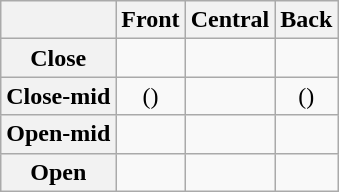<table class="wikitable" style="text-align: center;">
<tr>
<th></th>
<th>Front</th>
<th>Central</th>
<th>Back</th>
</tr>
<tr>
<th>Close</th>
<td></td>
<td></td>
<td></td>
</tr>
<tr>
<th>Close-mid</th>
<td>()</td>
<td></td>
<td>()</td>
</tr>
<tr>
<th>Open-mid</th>
<td></td>
<td></td>
<td></td>
</tr>
<tr>
<th>Open</th>
<td></td>
<td></td>
<td></td>
</tr>
</table>
